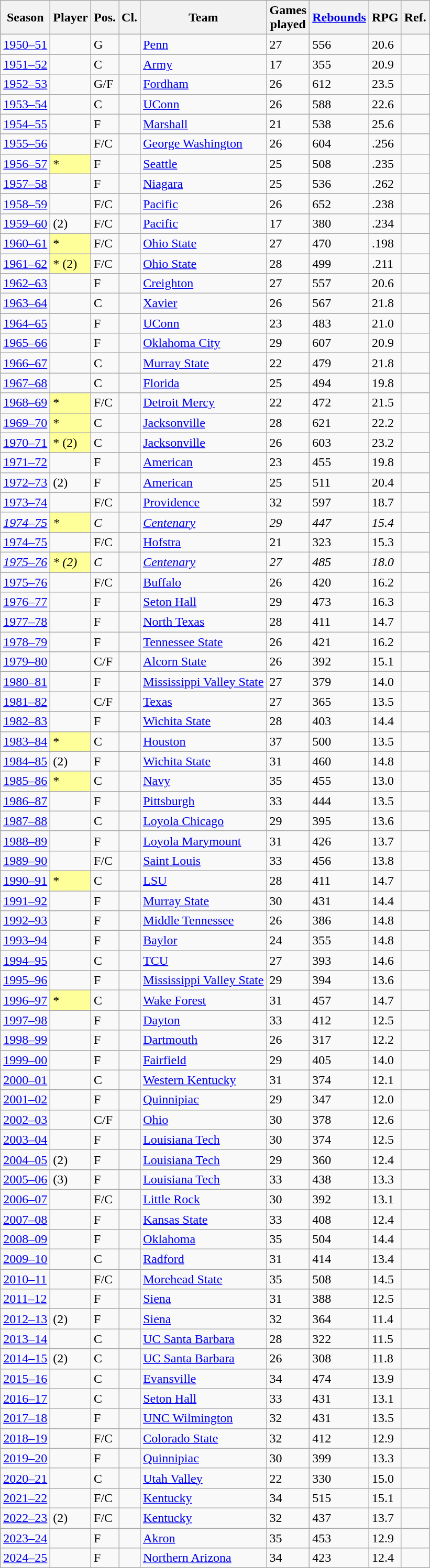<table class="wikitable sortable">
<tr>
<th>Season</th>
<th>Player</th>
<th>Pos.</th>
<th>Cl.</th>
<th>Team</th>
<th>Games<br>played</th>
<th><a href='#'>Rebounds</a></th>
<th>RPG</th>
<th class="unsortable">Ref.</th>
</tr>
<tr>
<td><a href='#'>1950–51</a></td>
<td></td>
<td>G</td>
<td></td>
<td><a href='#'>Penn</a></td>
<td>27</td>
<td>556</td>
<td>20.6</td>
<td align=center></td>
</tr>
<tr>
<td><a href='#'>1951–52</a></td>
<td></td>
<td>C</td>
<td></td>
<td><a href='#'>Army</a></td>
<td>17</td>
<td>355</td>
<td>20.9</td>
<td align=center></td>
</tr>
<tr>
<td><a href='#'>1952–53</a></td>
<td></td>
<td>G/F</td>
<td></td>
<td><a href='#'>Fordham</a></td>
<td>26</td>
<td>612</td>
<td>23.5</td>
<td align=center></td>
</tr>
<tr>
<td><a href='#'>1953–54</a></td>
<td></td>
<td>C</td>
<td></td>
<td><a href='#'>UConn</a></td>
<td>26</td>
<td>588</td>
<td>22.6</td>
<td align=center></td>
</tr>
<tr>
<td><a href='#'>1954–55</a></td>
<td></td>
<td>F</td>
<td></td>
<td><a href='#'>Marshall</a></td>
<td>21</td>
<td>538</td>
<td>25.6</td>
<td align=center></td>
</tr>
<tr>
<td><a href='#'>1955–56</a></td>
<td></td>
<td>F/C</td>
<td></td>
<td><a href='#'>George Washington</a></td>
<td>26</td>
<td>604</td>
<td>.256</td>
<td align=center></td>
</tr>
<tr>
<td><a href='#'>1956–57</a></td>
<td bgcolor=#ff9>*</td>
<td>F</td>
<td></td>
<td><a href='#'>Seattle</a></td>
<td>25</td>
<td>508</td>
<td>.235</td>
<td align=center></td>
</tr>
<tr>
<td><a href='#'>1957–58</a></td>
<td></td>
<td>F</td>
<td></td>
<td><a href='#'>Niagara</a></td>
<td>25</td>
<td>536</td>
<td>.262</td>
<td align=center></td>
</tr>
<tr>
<td><a href='#'>1958–59</a></td>
<td></td>
<td>F/C</td>
<td></td>
<td><a href='#'>Pacific</a></td>
<td>26</td>
<td>652</td>
<td>.238</td>
<td align=center></td>
</tr>
<tr>
<td><a href='#'>1959–60</a></td>
<td> (2)</td>
<td>F/C</td>
<td></td>
<td><a href='#'>Pacific</a></td>
<td>17</td>
<td>380</td>
<td>.234</td>
<td align=center></td>
</tr>
<tr>
<td><a href='#'>1960–61</a></td>
<td bgcolor=#ff9>*</td>
<td>F/C</td>
<td></td>
<td><a href='#'>Ohio State</a></td>
<td>27</td>
<td>470</td>
<td>.198</td>
<td align=center></td>
</tr>
<tr>
<td><a href='#'>1961–62</a></td>
<td bgcolor=#ff9>* (2)</td>
<td>F/C</td>
<td></td>
<td><a href='#'>Ohio State</a></td>
<td>28</td>
<td>499</td>
<td>.211</td>
<td align=center></td>
</tr>
<tr>
<td><a href='#'>1962–63</a></td>
<td></td>
<td>F</td>
<td></td>
<td><a href='#'>Creighton</a></td>
<td>27</td>
<td>557</td>
<td>20.6</td>
<td align=center></td>
</tr>
<tr>
<td><a href='#'>1963–64</a></td>
<td></td>
<td>C</td>
<td></td>
<td><a href='#'>Xavier</a></td>
<td>26</td>
<td>567</td>
<td>21.8</td>
<td align=center></td>
</tr>
<tr>
<td><a href='#'>1964–65</a></td>
<td></td>
<td>F</td>
<td></td>
<td><a href='#'>UConn</a></td>
<td>23</td>
<td>483</td>
<td>21.0</td>
<td align=center></td>
</tr>
<tr>
<td><a href='#'>1965–66</a></td>
<td></td>
<td>F</td>
<td></td>
<td><a href='#'>Oklahoma City</a></td>
<td>29</td>
<td>607</td>
<td>20.9</td>
<td align=center></td>
</tr>
<tr>
<td><a href='#'>1966–67</a></td>
<td></td>
<td>C</td>
<td></td>
<td><a href='#'>Murray State</a></td>
<td>22</td>
<td>479</td>
<td>21.8</td>
<td align=center></td>
</tr>
<tr>
<td><a href='#'>1967–68</a></td>
<td></td>
<td>C</td>
<td></td>
<td><a href='#'>Florida</a></td>
<td>25</td>
<td>494</td>
<td>19.8</td>
<td align=center></td>
</tr>
<tr>
<td><a href='#'>1968–69</a></td>
<td bgcolor=#ff9>*</td>
<td>F/C</td>
<td></td>
<td><a href='#'>Detroit Mercy</a></td>
<td>22</td>
<td>472</td>
<td>21.5</td>
<td align=center></td>
</tr>
<tr>
<td><a href='#'>1969–70</a></td>
<td bgcolor=#ff9>*</td>
<td>C</td>
<td></td>
<td><a href='#'>Jacksonville</a></td>
<td>28</td>
<td>621</td>
<td>22.2</td>
<td align=center></td>
</tr>
<tr>
<td><a href='#'>1970–71</a></td>
<td bgcolor=#ff9>* (2)</td>
<td>C</td>
<td></td>
<td><a href='#'>Jacksonville</a></td>
<td>26</td>
<td>603</td>
<td>23.2</td>
<td align=center></td>
</tr>
<tr>
<td><a href='#'>1971–72</a></td>
<td></td>
<td>F</td>
<td></td>
<td><a href='#'>American</a></td>
<td>23</td>
<td>455</td>
<td>19.8</td>
<td align=center></td>
</tr>
<tr>
<td><a href='#'>1972–73</a></td>
<td> (2)</td>
<td>F</td>
<td></td>
<td><a href='#'>American</a></td>
<td>25</td>
<td>511</td>
<td>20.4</td>
<td align=center></td>
</tr>
<tr>
<td><a href='#'>1973–74</a></td>
<td></td>
<td>F/C</td>
<td></td>
<td><a href='#'>Providence</a></td>
<td>32</td>
<td>597</td>
<td>18.7</td>
<td align=center></td>
</tr>
<tr>
<td><em><a href='#'>1974–75</a></em></td>
<td bgcolor=#ff9><em>*</em></td>
<td><em>C</em></td>
<td><em></em></td>
<td><em><a href='#'>Centenary</a></em></td>
<td><em>29</em></td>
<td><em>447</em></td>
<td><em>15.4</em></td>
<td align=center></td>
</tr>
<tr>
<td><a href='#'>1974–75</a></td>
<td></td>
<td>F/C</td>
<td></td>
<td><a href='#'>Hofstra</a></td>
<td>21</td>
<td>323</td>
<td>15.3</td>
<td align=center></td>
</tr>
<tr>
<td><em><a href='#'>1975–76</a></em></td>
<td bgcolor=#ff9><em>* (2)</em></td>
<td><em>C</em></td>
<td><em></em></td>
<td><em><a href='#'>Centenary</a></em></td>
<td><em>27</em></td>
<td><em>485</em></td>
<td><em>18.0</em></td>
<td align=center></td>
</tr>
<tr>
<td><a href='#'>1975–76</a></td>
<td></td>
<td>F/C</td>
<td></td>
<td><a href='#'>Buffalo</a></td>
<td>26</td>
<td>420</td>
<td>16.2</td>
<td align=center></td>
</tr>
<tr>
<td><a href='#'>1976–77</a></td>
<td></td>
<td>F</td>
<td></td>
<td><a href='#'>Seton Hall</a></td>
<td>29</td>
<td>473</td>
<td>16.3</td>
<td align=center></td>
</tr>
<tr>
<td><a href='#'>1977–78</a></td>
<td></td>
<td>F</td>
<td></td>
<td><a href='#'>North Texas</a></td>
<td>28</td>
<td>411</td>
<td>14.7</td>
<td align=center></td>
</tr>
<tr>
<td><a href='#'>1978–79</a></td>
<td></td>
<td>F</td>
<td></td>
<td><a href='#'>Tennessee State</a></td>
<td>26</td>
<td>421</td>
<td>16.2</td>
<td align=center></td>
</tr>
<tr>
<td><a href='#'>1979–80</a></td>
<td></td>
<td>C/F</td>
<td></td>
<td><a href='#'>Alcorn State</a></td>
<td>26</td>
<td>392</td>
<td>15.1</td>
<td align=center></td>
</tr>
<tr>
<td><a href='#'>1980–81</a></td>
<td></td>
<td>F</td>
<td></td>
<td><a href='#'>Mississippi Valley State</a></td>
<td>27</td>
<td>379</td>
<td>14.0</td>
<td align=center></td>
</tr>
<tr>
<td><a href='#'>1981–82</a></td>
<td></td>
<td>C/F</td>
<td></td>
<td><a href='#'>Texas</a></td>
<td>27</td>
<td>365</td>
<td>13.5</td>
<td align=center></td>
</tr>
<tr>
<td><a href='#'>1982–83</a></td>
<td></td>
<td>F</td>
<td></td>
<td><a href='#'>Wichita State</a></td>
<td>28</td>
<td>403</td>
<td>14.4</td>
<td align=center></td>
</tr>
<tr>
<td><a href='#'>1983–84</a></td>
<td bgcolor=#ff9>*</td>
<td>C</td>
<td></td>
<td><a href='#'>Houston</a></td>
<td>37</td>
<td>500</td>
<td>13.5</td>
<td align=center></td>
</tr>
<tr>
<td><a href='#'>1984–85</a></td>
<td> (2)</td>
<td>F</td>
<td></td>
<td><a href='#'>Wichita State</a></td>
<td>31</td>
<td>460</td>
<td>14.8</td>
<td align=center></td>
</tr>
<tr>
<td><a href='#'>1985–86</a></td>
<td bgcolor=#ff9>*</td>
<td>C</td>
<td></td>
<td><a href='#'>Navy</a></td>
<td>35</td>
<td>455</td>
<td>13.0</td>
<td align=center></td>
</tr>
<tr>
<td><a href='#'>1986–87</a></td>
<td></td>
<td>F</td>
<td></td>
<td><a href='#'>Pittsburgh</a></td>
<td>33</td>
<td>444</td>
<td>13.5</td>
<td align=center></td>
</tr>
<tr>
<td><a href='#'>1987–88</a></td>
<td></td>
<td>C</td>
<td></td>
<td><a href='#'>Loyola Chicago</a></td>
<td>29</td>
<td>395</td>
<td>13.6</td>
<td align=center></td>
</tr>
<tr>
<td><a href='#'>1988–89</a></td>
<td></td>
<td>F</td>
<td></td>
<td><a href='#'>Loyola Marymount</a></td>
<td>31</td>
<td>426</td>
<td>13.7</td>
<td align=center></td>
</tr>
<tr>
<td><a href='#'>1989–90</a></td>
<td></td>
<td>F/C</td>
<td></td>
<td><a href='#'>Saint Louis</a></td>
<td>33</td>
<td>456</td>
<td>13.8</td>
<td align=center></td>
</tr>
<tr>
<td><a href='#'>1990–91</a></td>
<td bgcolor=#ff9>*</td>
<td>C</td>
<td></td>
<td><a href='#'>LSU</a></td>
<td>28</td>
<td>411</td>
<td>14.7</td>
<td align=center></td>
</tr>
<tr>
<td><a href='#'>1991–92</a></td>
<td></td>
<td>F</td>
<td></td>
<td><a href='#'>Murray State</a></td>
<td>30</td>
<td>431</td>
<td>14.4</td>
<td align=center></td>
</tr>
<tr>
<td><a href='#'>1992–93</a></td>
<td></td>
<td>F</td>
<td></td>
<td><a href='#'>Middle Tennessee</a></td>
<td>26</td>
<td>386</td>
<td>14.8</td>
<td align=center></td>
</tr>
<tr>
<td><a href='#'>1993–94</a></td>
<td></td>
<td>F</td>
<td></td>
<td><a href='#'>Baylor</a></td>
<td>24</td>
<td>355</td>
<td>14.8</td>
<td align=center></td>
</tr>
<tr>
<td><a href='#'>1994–95</a></td>
<td></td>
<td>C</td>
<td></td>
<td><a href='#'>TCU</a></td>
<td>27</td>
<td>393</td>
<td>14.6</td>
<td align=center></td>
</tr>
<tr>
<td><a href='#'>1995–96</a></td>
<td></td>
<td>F</td>
<td></td>
<td><a href='#'>Mississippi Valley State</a></td>
<td>29</td>
<td>394</td>
<td>13.6</td>
<td align=center></td>
</tr>
<tr>
<td><a href='#'>1996–97</a></td>
<td bgcolor=#ff9>*</td>
<td>C</td>
<td></td>
<td><a href='#'>Wake Forest</a></td>
<td>31</td>
<td>457</td>
<td>14.7</td>
<td align=center></td>
</tr>
<tr>
<td><a href='#'>1997–98</a></td>
<td></td>
<td>F</td>
<td></td>
<td><a href='#'>Dayton</a></td>
<td>33</td>
<td>412</td>
<td>12.5</td>
<td align=center></td>
</tr>
<tr>
<td><a href='#'>1998–99</a></td>
<td></td>
<td>F</td>
<td></td>
<td><a href='#'>Dartmouth</a></td>
<td>26</td>
<td>317</td>
<td>12.2</td>
<td align=center></td>
</tr>
<tr>
<td><a href='#'>1999–00</a></td>
<td></td>
<td>F</td>
<td></td>
<td><a href='#'>Fairfield</a></td>
<td>29</td>
<td>405</td>
<td>14.0</td>
<td align=center></td>
</tr>
<tr>
<td><a href='#'>2000–01</a></td>
<td></td>
<td>C</td>
<td></td>
<td><a href='#'>Western Kentucky</a></td>
<td>31</td>
<td>374</td>
<td>12.1</td>
<td align=center></td>
</tr>
<tr>
<td><a href='#'>2001–02</a></td>
<td></td>
<td>F</td>
<td></td>
<td><a href='#'>Quinnipiac</a></td>
<td>29</td>
<td>347</td>
<td>12.0</td>
<td align=center></td>
</tr>
<tr>
<td><a href='#'>2002–03</a></td>
<td></td>
<td>C/F</td>
<td></td>
<td><a href='#'>Ohio</a></td>
<td>30</td>
<td>378</td>
<td>12.6</td>
<td align=center></td>
</tr>
<tr>
<td><a href='#'>2003–04</a></td>
<td></td>
<td>F</td>
<td></td>
<td><a href='#'>Louisiana Tech</a></td>
<td>30</td>
<td>374</td>
<td>12.5</td>
<td align=center></td>
</tr>
<tr>
<td><a href='#'>2004–05</a></td>
<td> (2)</td>
<td>F</td>
<td></td>
<td><a href='#'>Louisiana Tech</a></td>
<td>29</td>
<td>360</td>
<td>12.4</td>
<td align=center></td>
</tr>
<tr>
<td><a href='#'>2005–06</a></td>
<td> (3)</td>
<td>F</td>
<td></td>
<td><a href='#'>Louisiana Tech</a></td>
<td>33</td>
<td>438</td>
<td>13.3</td>
<td align=center></td>
</tr>
<tr>
<td><a href='#'>2006–07</a></td>
<td></td>
<td>F/C</td>
<td></td>
<td><a href='#'>Little Rock</a></td>
<td>30</td>
<td>392</td>
<td>13.1</td>
<td align=center></td>
</tr>
<tr>
<td><a href='#'>2007–08</a></td>
<td></td>
<td>F</td>
<td></td>
<td><a href='#'>Kansas State</a></td>
<td>33</td>
<td>408</td>
<td>12.4</td>
<td align=center></td>
</tr>
<tr>
<td><a href='#'>2008–09</a></td>
<td></td>
<td>F</td>
<td></td>
<td><a href='#'>Oklahoma</a></td>
<td>35</td>
<td>504</td>
<td>14.4</td>
<td align=center></td>
</tr>
<tr>
<td><a href='#'>2009–10</a></td>
<td></td>
<td>C</td>
<td></td>
<td><a href='#'>Radford</a></td>
<td>31</td>
<td>414</td>
<td>13.4</td>
<td align=center></td>
</tr>
<tr>
<td><a href='#'>2010–11</a></td>
<td></td>
<td>F/C</td>
<td></td>
<td><a href='#'>Morehead State</a></td>
<td>35</td>
<td>508</td>
<td>14.5</td>
<td align=center></td>
</tr>
<tr>
<td><a href='#'>2011–12</a></td>
<td></td>
<td>F</td>
<td></td>
<td><a href='#'>Siena</a></td>
<td>31</td>
<td>388</td>
<td>12.5</td>
<td align=center></td>
</tr>
<tr>
<td><a href='#'>2012–13</a></td>
<td> (2)</td>
<td>F</td>
<td></td>
<td><a href='#'>Siena</a></td>
<td>32</td>
<td>364</td>
<td>11.4</td>
<td align=center></td>
</tr>
<tr>
<td><a href='#'>2013–14</a></td>
<td></td>
<td>C</td>
<td></td>
<td><a href='#'>UC Santa Barbara</a></td>
<td>28</td>
<td>322</td>
<td>11.5</td>
<td align=center></td>
</tr>
<tr>
<td><a href='#'>2014–15</a></td>
<td> (2)</td>
<td>C</td>
<td></td>
<td><a href='#'>UC Santa Barbara</a></td>
<td>26</td>
<td>308</td>
<td>11.8</td>
<td align=center></td>
</tr>
<tr>
<td><a href='#'>2015–16</a></td>
<td></td>
<td>C</td>
<td></td>
<td><a href='#'>Evansville</a></td>
<td>34</td>
<td>474</td>
<td>13.9</td>
<td align=center></td>
</tr>
<tr>
<td><a href='#'>2016–17</a></td>
<td></td>
<td>C</td>
<td></td>
<td><a href='#'>Seton Hall</a></td>
<td>33</td>
<td>431</td>
<td>13.1</td>
<td align=center></td>
</tr>
<tr>
<td><a href='#'>2017–18</a></td>
<td></td>
<td>F</td>
<td></td>
<td><a href='#'>UNC Wilmington</a></td>
<td>32</td>
<td>431</td>
<td>13.5</td>
<td align=center></td>
</tr>
<tr>
<td><a href='#'>2018–19</a></td>
<td></td>
<td>F/C</td>
<td></td>
<td><a href='#'>Colorado State</a></td>
<td>32</td>
<td>412</td>
<td>12.9</td>
<td align=center></td>
</tr>
<tr>
<td><a href='#'>2019–20</a></td>
<td></td>
<td>F</td>
<td></td>
<td><a href='#'>Quinnipiac</a></td>
<td>30</td>
<td>399</td>
<td>13.3</td>
<td align=center></td>
</tr>
<tr>
<td><a href='#'>2020–21</a></td>
<td></td>
<td>C</td>
<td></td>
<td><a href='#'>Utah Valley</a></td>
<td>22</td>
<td>330</td>
<td>15.0</td>
<td align=center></td>
</tr>
<tr>
<td><a href='#'>2021–22</a></td>
<td></td>
<td>F/C</td>
<td></td>
<td><a href='#'>Kentucky</a></td>
<td>34</td>
<td>515</td>
<td>15.1</td>
<td align=center></td>
</tr>
<tr>
<td><a href='#'>2022–23</a></td>
<td> (2)</td>
<td>F/C</td>
<td></td>
<td><a href='#'>Kentucky</a></td>
<td>32</td>
<td>437</td>
<td>13.7</td>
<td align=center></td>
</tr>
<tr>
<td><a href='#'>2023–24</a></td>
<td></td>
<td>F</td>
<td></td>
<td><a href='#'>Akron</a></td>
<td>35</td>
<td>453</td>
<td>12.9</td>
<td align=center></td>
</tr>
<tr>
<td><a href='#'>2024–25</a></td>
<td></td>
<td>F</td>
<td></td>
<td><a href='#'>Northern Arizona</a></td>
<td>34</td>
<td>423</td>
<td>12.4</td>
<td align=center></td>
</tr>
</table>
